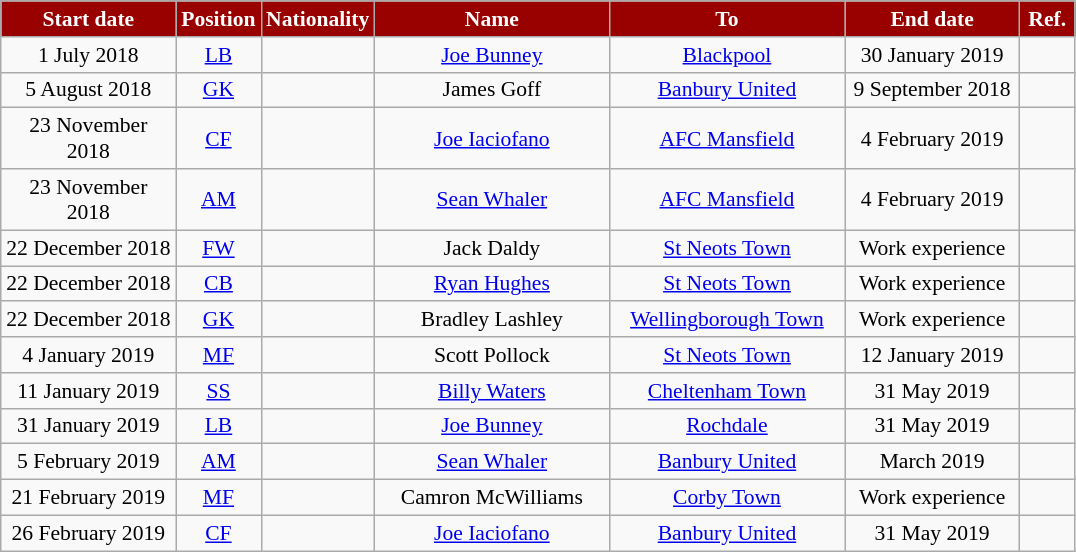<table class="wikitable"  style="text-align:center; font-size:90%; ">
<tr>
<th style="background:#990000; color:white; width:110px;">Start date</th>
<th style="background:#990000; color:white; width:50px;">Position</th>
<th style="background:#990000; color:white; width:50px;">Nationality</th>
<th style="background:#990000; color:white; width:150px;">Name</th>
<th style="background:#990000; color:white; width:150px;">To</th>
<th style="background:#990000; color:white; width:110px;">End date</th>
<th style="background:#990000; color:white; width:30px;">Ref.</th>
</tr>
<tr>
<td>1 July 2018</td>
<td><a href='#'>LB</a></td>
<td></td>
<td><a href='#'>Joe Bunney</a></td>
<td><a href='#'>Blackpool</a></td>
<td>30 January 2019</td>
<td></td>
</tr>
<tr>
<td>5 August 2018</td>
<td><a href='#'>GK</a></td>
<td></td>
<td>James Goff</td>
<td><a href='#'>Banbury United</a></td>
<td>9 September 2018</td>
<td></td>
</tr>
<tr>
<td>23 November 2018</td>
<td><a href='#'>CF</a></td>
<td></td>
<td><a href='#'>Joe Iaciofano</a></td>
<td><a href='#'>AFC Mansfield</a></td>
<td>4 February 2019</td>
<td></td>
</tr>
<tr>
<td>23 November 2018</td>
<td><a href='#'>AM</a></td>
<td></td>
<td><a href='#'>Sean Whaler</a></td>
<td><a href='#'>AFC Mansfield</a></td>
<td>4 February 2019</td>
<td></td>
</tr>
<tr>
<td>22 December 2018</td>
<td><a href='#'>FW</a></td>
<td></td>
<td>Jack Daldy</td>
<td><a href='#'>St Neots Town</a></td>
<td>Work experience</td>
<td></td>
</tr>
<tr>
<td>22 December 2018</td>
<td><a href='#'>CB</a></td>
<td></td>
<td><a href='#'>Ryan Hughes</a></td>
<td><a href='#'>St Neots Town</a></td>
<td>Work experience</td>
<td></td>
</tr>
<tr>
<td>22 December 2018</td>
<td><a href='#'>GK</a></td>
<td></td>
<td>Bradley Lashley</td>
<td><a href='#'>Wellingborough Town</a></td>
<td>Work experience</td>
<td></td>
</tr>
<tr>
<td>4 January 2019</td>
<td><a href='#'>MF</a></td>
<td></td>
<td>Scott Pollock</td>
<td><a href='#'>St Neots Town</a></td>
<td>12 January 2019</td>
<td></td>
</tr>
<tr>
<td>11 January 2019</td>
<td><a href='#'>SS</a></td>
<td></td>
<td><a href='#'>Billy Waters</a></td>
<td><a href='#'>Cheltenham Town</a></td>
<td>31 May 2019</td>
<td></td>
</tr>
<tr>
<td>31 January 2019</td>
<td><a href='#'>LB</a></td>
<td></td>
<td><a href='#'>Joe Bunney</a></td>
<td><a href='#'>Rochdale</a></td>
<td>31 May 2019</td>
<td></td>
</tr>
<tr>
<td>5 February 2019</td>
<td><a href='#'>AM</a></td>
<td></td>
<td><a href='#'>Sean Whaler</a></td>
<td><a href='#'>Banbury United</a></td>
<td>March 2019</td>
<td></td>
</tr>
<tr>
<td>21 February 2019</td>
<td><a href='#'>MF</a></td>
<td></td>
<td>Camron McWilliams</td>
<td><a href='#'>Corby Town</a></td>
<td>Work experience</td>
<td></td>
</tr>
<tr>
<td>26 February 2019</td>
<td><a href='#'>CF</a></td>
<td></td>
<td><a href='#'>Joe Iaciofano</a></td>
<td><a href='#'>Banbury United</a></td>
<td>31 May 2019</td>
<td></td>
</tr>
</table>
